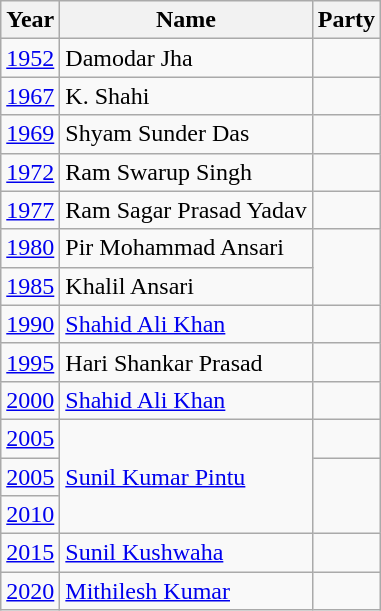<table class="wikitable sortable">
<tr>
<th>Year</th>
<th>Name</th>
<th colspan="2">Party</th>
</tr>
<tr>
<td><a href='#'>1952</a></td>
<td>Damodar Jha</td>
<td></td>
</tr>
<tr>
<td><a href='#'>1967</a></td>
<td>K. Shahi</td>
<td></td>
</tr>
<tr>
<td><a href='#'>1969</a></td>
<td>Shyam Sunder Das</td>
<td></td>
</tr>
<tr>
<td><a href='#'>1972</a></td>
<td>Ram Swarup Singh</td>
<td></td>
</tr>
<tr>
<td><a href='#'>1977</a></td>
<td>Ram Sagar Prasad Yadav</td>
<td></td>
</tr>
<tr>
<td><a href='#'>1980</a></td>
<td>Pir Mohammad Ansari</td>
</tr>
<tr>
<td><a href='#'>1985</a></td>
<td>Khalil Ansari</td>
</tr>
<tr>
<td><a href='#'>1990</a></td>
<td><a href='#'>Shahid Ali Khan</a></td>
<td></td>
</tr>
<tr>
<td><a href='#'>1995</a></td>
<td>Hari Shankar Prasad</td>
<td></td>
</tr>
<tr>
<td><a href='#'>2000</a></td>
<td><a href='#'>Shahid Ali Khan</a></td>
<td></td>
</tr>
<tr>
<td><a href='#'>2005</a></td>
<td rowspan="3"><a href='#'>Sunil Kumar Pintu</a></td>
<td></td>
</tr>
<tr>
<td><a href='#'>2005</a></td>
</tr>
<tr>
<td><a href='#'>2010</a></td>
</tr>
<tr>
<td><a href='#'>2015</a></td>
<td><a href='#'>Sunil Kushwaha</a></td>
<td></td>
</tr>
<tr>
<td><a href='#'>2020</a></td>
<td><a href='#'>Mithilesh Kumar</a></td>
<td></td>
</tr>
</table>
